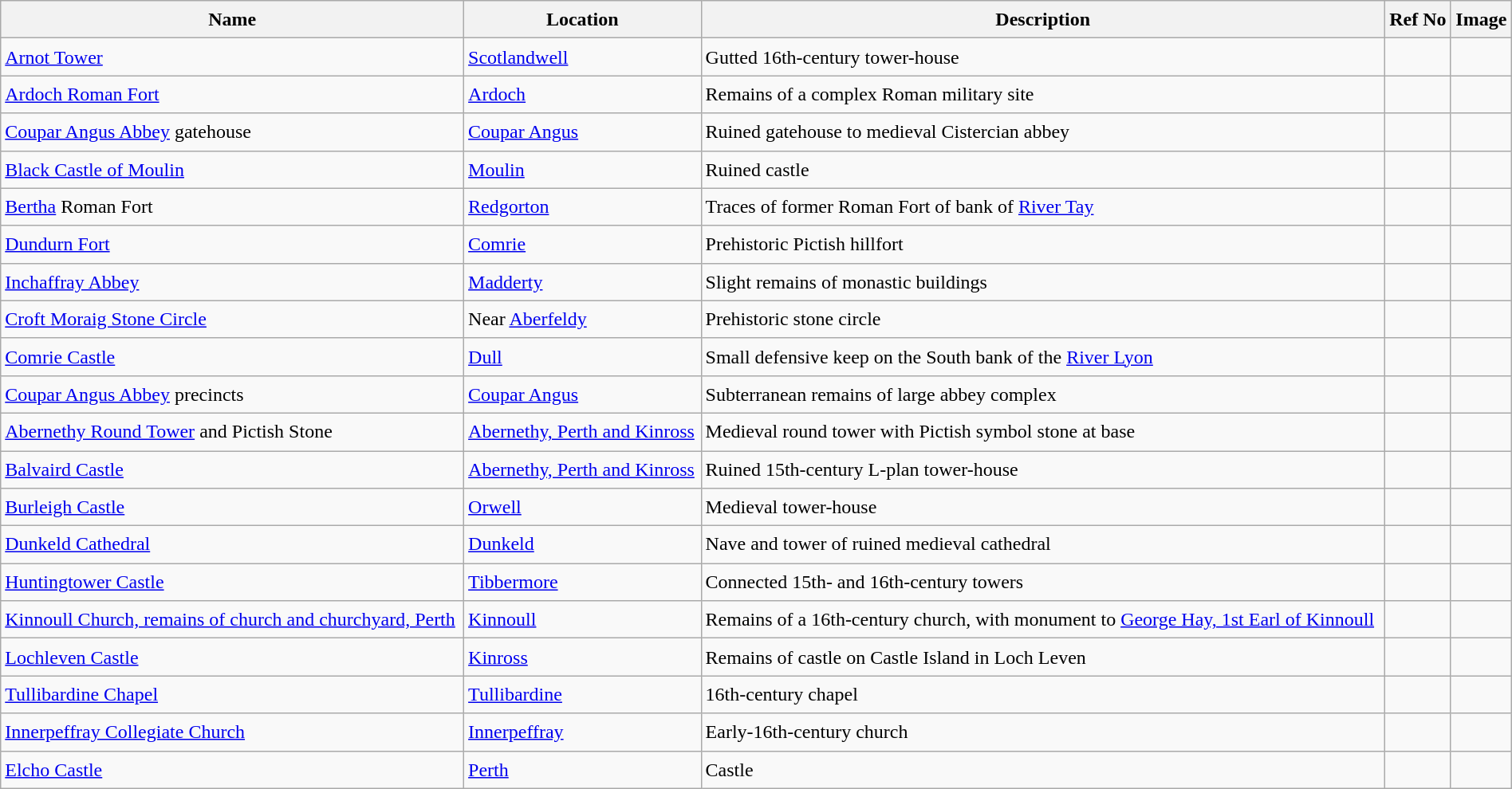<table class="wikitable sortable" style="font-size: 100%;width:100%;border:0px;text-align:left;line-height:150%;">
<tr>
<th>Name</th>
<th>Location</th>
<th class="unsortable">Description</th>
<th>Ref No</th>
<th class="unsortable">Image</th>
</tr>
<tr>
<td><a href='#'>Arnot Tower</a></td>
<td><a href='#'>Scotlandwell</a></td>
<td>Gutted 16th-century tower-house</td>
<td></td>
<td></td>
</tr>
<tr>
<td><a href='#'>Ardoch Roman Fort</a></td>
<td><a href='#'>Ardoch</a></td>
<td>Remains of a complex Roman military site</td>
<td></td>
<td></td>
</tr>
<tr>
<td><a href='#'>Coupar Angus Abbey</a> gatehouse</td>
<td><a href='#'>Coupar Angus</a></td>
<td>Ruined gatehouse to medieval Cistercian abbey</td>
<td></td>
<td></td>
</tr>
<tr>
<td><a href='#'>Black Castle of Moulin</a></td>
<td><a href='#'>Moulin</a></td>
<td>Ruined castle</td>
<td></td>
<td></td>
</tr>
<tr>
<td><a href='#'>Bertha</a> Roman Fort</td>
<td><a href='#'>Redgorton</a></td>
<td>Traces of former Roman Fort of bank of <a href='#'>River Tay</a></td>
<td></td>
<td></td>
</tr>
<tr>
<td><a href='#'>Dundurn Fort</a></td>
<td><a href='#'>Comrie</a></td>
<td>Prehistoric Pictish hillfort</td>
<td></td>
<td></td>
</tr>
<tr>
<td><a href='#'>Inchaffray Abbey</a></td>
<td><a href='#'>Madderty</a></td>
<td>Slight remains of monastic buildings</td>
<td></td>
<td></td>
</tr>
<tr>
<td><a href='#'>Croft Moraig Stone Circle</a></td>
<td>Near <a href='#'>Aberfeldy</a></td>
<td>Prehistoric stone circle</td>
<td></td>
<td></td>
</tr>
<tr>
<td><a href='#'>Comrie Castle</a></td>
<td><a href='#'>Dull</a></td>
<td>Small defensive keep on the South bank of the <a href='#'>River Lyon</a></td>
<td></td>
<td></td>
</tr>
<tr>
<td><a href='#'>Coupar Angus Abbey</a> precincts</td>
<td><a href='#'>Coupar Angus</a></td>
<td>Subterranean remains of large abbey complex</td>
<td></td>
<td></td>
</tr>
<tr>
<td><a href='#'>Abernethy Round Tower</a> and Pictish Stone</td>
<td><a href='#'>Abernethy, Perth and Kinross</a></td>
<td>Medieval round tower with Pictish symbol stone at base</td>
<td></td>
<td></td>
</tr>
<tr>
<td><a href='#'>Balvaird Castle</a></td>
<td><a href='#'>Abernethy, Perth and Kinross</a></td>
<td>Ruined 15th-century L-plan tower-house</td>
<td></td>
<td></td>
</tr>
<tr>
<td><a href='#'>Burleigh Castle</a></td>
<td><a href='#'>Orwell</a></td>
<td>Medieval tower-house</td>
<td></td>
<td></td>
</tr>
<tr>
<td><a href='#'>Dunkeld Cathedral</a></td>
<td><a href='#'>Dunkeld</a></td>
<td>Nave and tower of ruined medieval cathedral</td>
<td></td>
<td></td>
</tr>
<tr>
<td><a href='#'>Huntingtower Castle</a></td>
<td><a href='#'>Tibbermore</a></td>
<td>Connected 15th- and 16th-century towers</td>
<td></td>
<td></td>
</tr>
<tr>
<td><a href='#'>Kinnoull Church, remains of church and churchyard, Perth</a></td>
<td><a href='#'>Kinnoull</a></td>
<td>Remains of a 16th-century church, with monument to <a href='#'>George Hay, 1st Earl of Kinnoull</a></td>
<td></td>
<td></td>
</tr>
<tr>
<td><a href='#'>Lochleven Castle</a></td>
<td><a href='#'>Kinross</a></td>
<td>Remains of castle on Castle Island in Loch Leven</td>
<td></td>
<td></td>
</tr>
<tr>
<td><a href='#'>Tullibardine Chapel</a></td>
<td><a href='#'>Tullibardine</a></td>
<td>16th-century chapel</td>
<td></td>
<td></td>
</tr>
<tr>
<td><a href='#'>Innerpeffray Collegiate Church</a></td>
<td><a href='#'>Innerpeffray</a></td>
<td>Early-16th-century church</td>
<td></td>
<td></td>
</tr>
<tr>
<td><a href='#'>Elcho Castle</a></td>
<td><a href='#'>Perth</a></td>
<td>Castle</td>
<td></td>
<td></td>
</tr>
</table>
